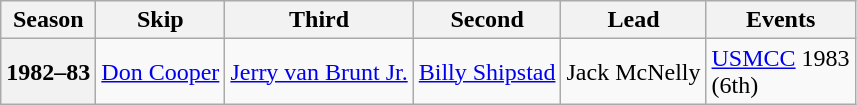<table class="wikitable">
<tr>
<th scope="col">Season</th>
<th scope="col">Skip</th>
<th scope="col">Third</th>
<th scope="col">Second</th>
<th scope="col">Lead</th>
<th scope="col">Events</th>
</tr>
<tr>
<th scope="row">1982–83</th>
<td><a href='#'>Don Cooper</a></td>
<td><a href='#'>Jerry van Brunt Jr.</a></td>
<td><a href='#'>Billy Shipstad</a></td>
<td>Jack McNelly</td>
<td><a href='#'>USMCC</a> 1983 <br> (6th)</td>
</tr>
</table>
